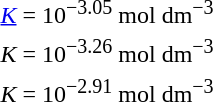<table>
<tr>
<td></td>
<td> </td>
<td><em><a href='#'>K</a></em> = 10<sup>−3.05</sup> mol dm<sup>−3</sup></td>
</tr>
<tr>
<td></td>
<td> </td>
<td><em>K</em> = 10<sup>−3.26</sup> mol dm<sup>−3</sup></td>
</tr>
<tr>
<td></td>
<td> </td>
<td><em>K</em> = 10<sup>−2.91</sup> mol dm<sup>−3</sup></td>
</tr>
</table>
